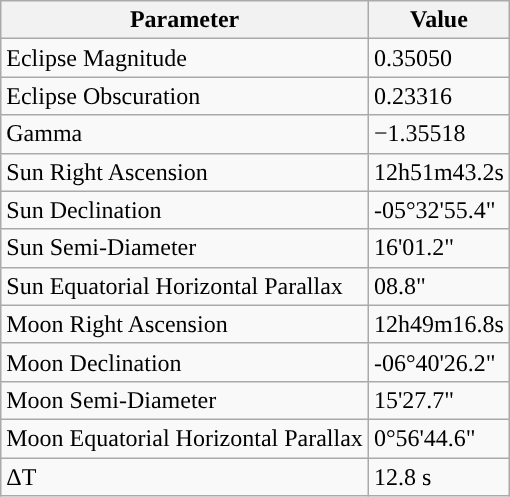<table class="wikitable">
<tr>
<th>Parameter</th>
<th>Value</th>
</tr>
<tr>
<td>Eclipse Magnitude</td>
<td>0.35050</td>
</tr>
<tr>
<td>Eclipse Obscuration</td>
<td>0.23316</td>
</tr>
<tr>
<td>Gamma</td>
<td>−1.35518</td>
</tr>
<tr>
<td>Sun Right Ascension</td>
<td>12h51m43.2s</td>
</tr>
<tr>
<td>Sun Declination</td>
<td>-05°32'55.4"</td>
</tr>
<tr>
<td>Sun Semi-Diameter</td>
<td>16'01.2"</td>
</tr>
<tr>
<td>Sun Equatorial Horizontal Parallax</td>
<td>08.8"</td>
</tr>
<tr>
<td>Moon Right Ascension</td>
<td>12h49m16.8s</td>
</tr>
<tr>
<td>Moon Declination</td>
<td>-06°40'26.2"</td>
</tr>
<tr>
<td>Moon Semi-Diameter</td>
<td>15'27.7"</td>
</tr>
<tr>
<td>Moon Equatorial Horizontal Parallax</td>
<td>0°56'44.6"</td>
</tr>
<tr>
<td>ΔT</td>
<td>12.8 s</td>
</tr>
</table>
